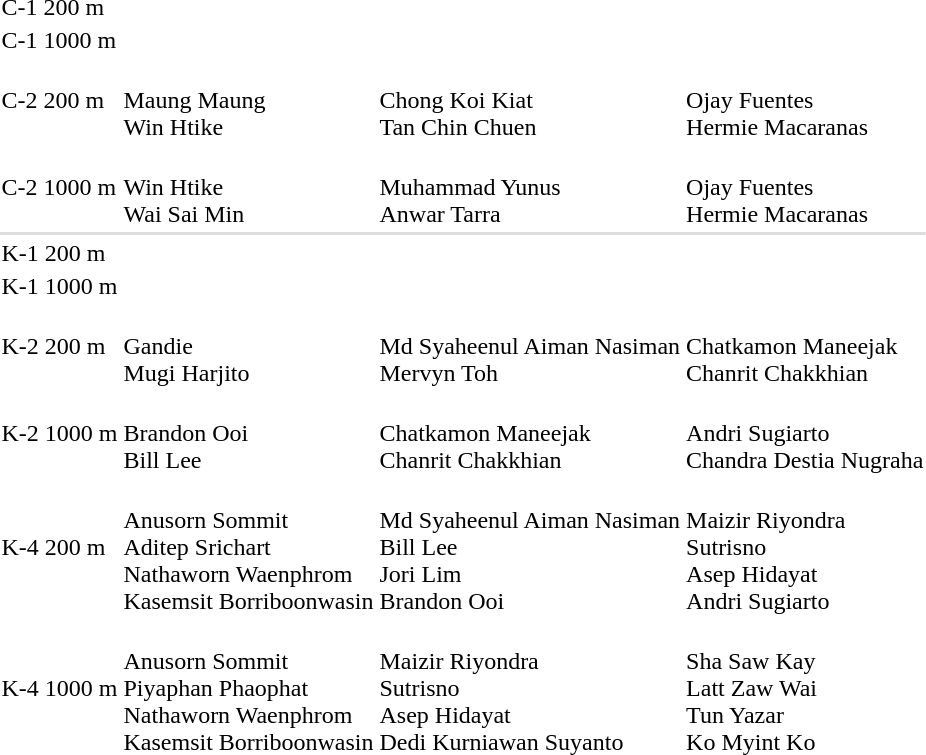<table>
<tr>
<td>C-1 200 m<br></td>
<td></td>
<td></td>
<td></td>
</tr>
<tr>
<td>C-1 1000 m<br></td>
<td></td>
<td></td>
<td></td>
</tr>
<tr>
<td>C-2 200 m<br></td>
<td><br> Maung Maung <br> Win Htike</td>
<td><br> Chong Koi Kiat <br> Tan Chin Chuen</td>
<td><br>Ojay Fuentes <br> Hermie Macaranas</td>
</tr>
<tr>
<td>C-2 1000 m<br></td>
<td><br>Win Htike <br> Wai Sai Min</td>
<td><br>Muhammad Yunus <br> Anwar Tarra</td>
<td><br>Ojay Fuentes <br> Hermie Macaranas</td>
</tr>
<tr bgcolor=#dddddd>
<td colspan=4></td>
</tr>
<tr>
<td>K-1 200 m<br></td>
<td></td>
<td></td>
<td></td>
</tr>
<tr>
<td>K-1 1000 m<br></td>
<td></td>
<td></td>
<td></td>
</tr>
<tr>
<td>K-2 200 m<br></td>
<td><br>Gandie<br>Mugi Harjito</td>
<td><br>Md Syaheenul Aiman Nasiman<br>Mervyn Toh</td>
<td><br>Chatkamon Maneejak<br>Chanrit Chakkhian</td>
</tr>
<tr>
<td>K-2 1000 m<br></td>
<td><br>Brandon Ooi<br>Bill Lee</td>
<td><br>Chatkamon Maneejak<br>Chanrit Chakkhian</td>
<td nowrap><br>Andri Sugiarto<br>Chandra Destia Nugraha</td>
</tr>
<tr>
<td>K-4 200 m<br></td>
<td nowrap><br>Anusorn Sommit<br>Aditep Srichart<br>Nathaworn Waenphrom<br>Kasemsit Borriboonwasin</td>
<td nowrap><br>Md Syaheenul Aiman Nasiman<br>Bill Lee<br>Jori Lim<br>Brandon Ooi</td>
<td><br>Maizir Riyondra<br>Sutrisno<br>Asep Hidayat<br>Andri Sugiarto</td>
</tr>
<tr>
<td>K-4 1000 m<br></td>
<td><br>Anusorn Sommit<br>Piyaphan Phaophat<br>Nathaworn Waenphrom<br>Kasemsit Borriboonwasin</td>
<td><br>Maizir Riyondra<br>Sutrisno<br>Asep Hidayat<br>Dedi Kurniawan Suyanto</td>
<td><br>Sha Saw Kay<br>Latt Zaw Wai<br>Tun Yazar<br>Ko Myint Ko</td>
</tr>
</table>
